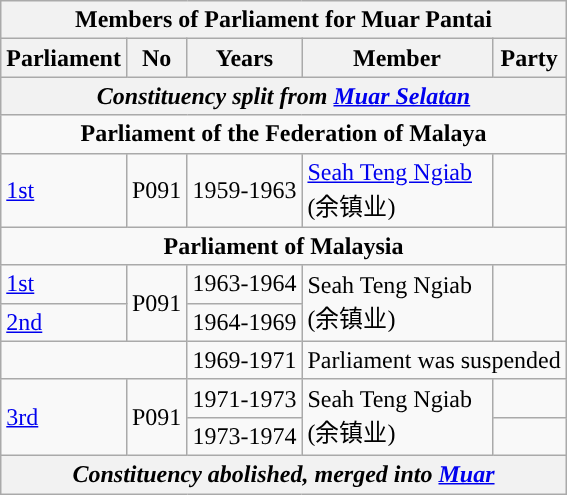<table class=wikitable>
<tr>
<th colspan="5">Members of Parliament for Muar Pantai</th>
</tr>
<tr>
<th>Parliament</th>
<th>No</th>
<th>Years</th>
<th>Member</th>
<th>Party</th>
</tr>
<tr>
<th colspan="5" align="center"><em>Constituency split from <a href='#'>Muar Selatan</a></em></th>
</tr>
<tr>
<td colspan="5" align="center"><strong>Parliament of the Federation of Malaya</strong></td>
</tr>
<tr>
<td><a href='#'>1st</a></td>
<td>P091</td>
<td>1959-1963</td>
<td><a href='#'>Seah Teng Ngiab</a>  <br>(余镇业)</td>
<td></td>
</tr>
<tr>
<td colspan="5" align="center"><strong>Parliament of Malaysia</strong></td>
</tr>
<tr>
<td><a href='#'>1st</a></td>
<td rowspan="2">P091</td>
<td>1963-1964</td>
<td rowspan=2>Seah Teng Ngiab  <br>(余镇业)</td>
<td rowspan="2"></td>
</tr>
<tr>
<td><a href='#'>2nd</a></td>
<td>1964-1969</td>
</tr>
<tr>
<td colspan="2"></td>
<td>1969-1971</td>
<td colspan=2 align=center>Parliament was suspended</td>
</tr>
<tr>
<td rowspan=2><a href='#'>3rd</a></td>
<td rowspan="2">P091</td>
<td>1971-1973</td>
<td rowspan=2>Seah Teng Ngiab <br> (余镇业)</td>
<td></td>
</tr>
<tr>
<td>1973-1974</td>
<td></td>
</tr>
<tr>
<th colspan="5" align="center"><em>Constituency abolished, merged into <a href='#'>Muar</a></em></th>
</tr>
</table>
